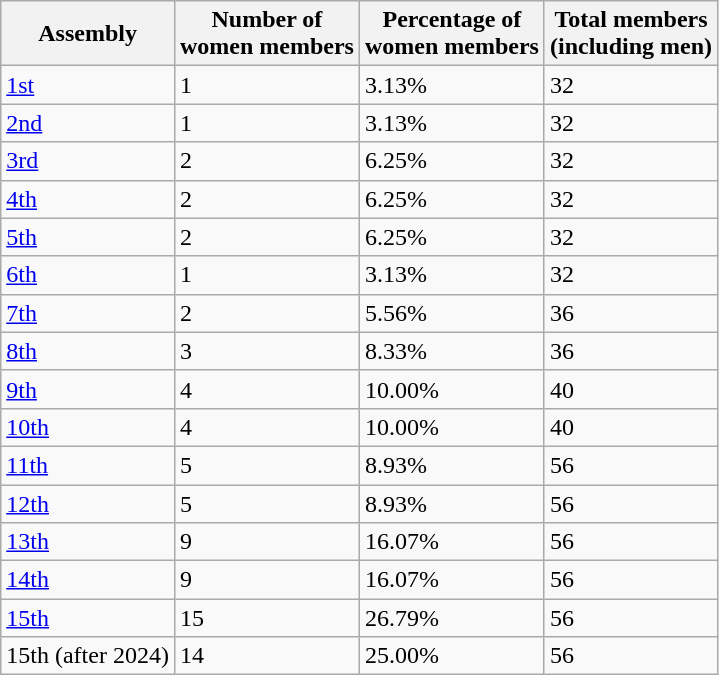<table class=wikitable sortable>
<tr>
<th>Assembly</th>
<th>Number of<br>women members</th>
<th>Percentage of<br>women members</th>
<th>Total members<br>(including men)</th>
</tr>
<tr>
<td><a href='#'>1st</a></td>
<td>1</td>
<td>3.13%</td>
<td>32</td>
</tr>
<tr>
<td><a href='#'>2nd</a></td>
<td>1</td>
<td>3.13%</td>
<td>32</td>
</tr>
<tr>
<td><a href='#'>3rd</a></td>
<td>2</td>
<td>6.25%</td>
<td>32</td>
</tr>
<tr>
<td><a href='#'>4th</a></td>
<td>2</td>
<td>6.25%</td>
<td>32</td>
</tr>
<tr>
<td><a href='#'>5th</a></td>
<td>2</td>
<td>6.25%</td>
<td>32</td>
</tr>
<tr>
<td><a href='#'>6th</a></td>
<td>1</td>
<td>3.13%</td>
<td>32</td>
</tr>
<tr>
<td><a href='#'>7th</a></td>
<td>2</td>
<td>5.56%</td>
<td>36</td>
</tr>
<tr>
<td><a href='#'>8th</a></td>
<td>3</td>
<td>8.33%</td>
<td>36</td>
</tr>
<tr>
<td><a href='#'>9th</a></td>
<td>4</td>
<td>10.00%</td>
<td>40</td>
</tr>
<tr>
<td><a href='#'>10th</a></td>
<td>4</td>
<td>10.00%</td>
<td>40</td>
</tr>
<tr>
<td><a href='#'>11th</a></td>
<td>5</td>
<td>8.93%</td>
<td>56</td>
</tr>
<tr>
<td><a href='#'>12th</a></td>
<td>5</td>
<td>8.93%</td>
<td>56</td>
</tr>
<tr>
<td><a href='#'>13th</a></td>
<td>9</td>
<td>16.07%</td>
<td>56</td>
</tr>
<tr>
<td><a href='#'>14th</a></td>
<td>9</td>
<td>16.07%</td>
<td>56</td>
</tr>
<tr>
<td><a href='#'>15th</a></td>
<td>15</td>
<td>26.79%</td>
<td>56</td>
</tr>
<tr>
<td>15th (after 2024)</td>
<td>14</td>
<td>25.00%</td>
<td>56</td>
</tr>
</table>
